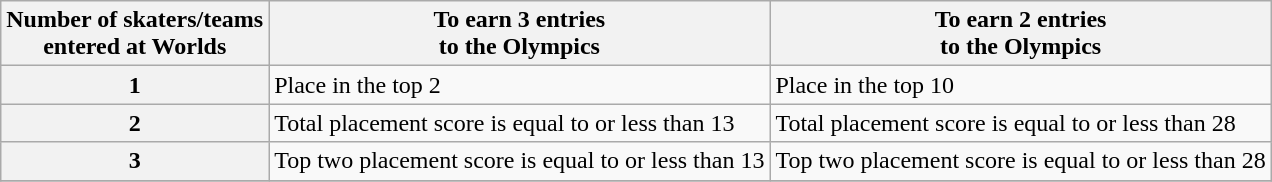<table class="wikitable">
<tr>
<th>Number of skaters/teams <br> entered at Worlds</th>
<th>To earn 3 entries <br> to the Olympics</th>
<th>To earn 2 entries <br> to the Olympics</th>
</tr>
<tr>
<th>1</th>
<td>Place in the top 2</td>
<td>Place in the top 10</td>
</tr>
<tr>
<th>2</th>
<td>Total placement score is equal to or less than 13</td>
<td>Total placement score is equal to or less than 28</td>
</tr>
<tr>
<th>3</th>
<td>Top two placement score is equal to or less than 13</td>
<td>Top two placement score is equal to or less than 28</td>
</tr>
<tr>
</tr>
</table>
